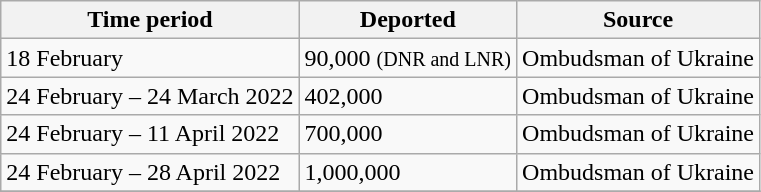<table class="wikitable plainrowheaders">
<tr>
<th scope="col">Time period</th>
<th scope="col">Deported</th>
<th scope="col">Source</th>
</tr>
<tr>
<td scope="row">18 February</td>
<td>90,000 <small>(DNR and LNR)</small></td>
<td>Ombudsman of Ukraine</td>
</tr>
<tr>
<td scope="row">24 February – 24 March 2022</td>
<td>402,000</td>
<td>Ombudsman of Ukraine</td>
</tr>
<tr>
<td scope="row">24 February – 11 April 2022</td>
<td>700,000</td>
<td>Ombudsman of Ukraine</td>
</tr>
<tr>
<td scope="row">24 February – 28 April 2022</td>
<td>1,000,000</td>
<td>Ombudsman of Ukraine</td>
</tr>
<tr>
</tr>
</table>
